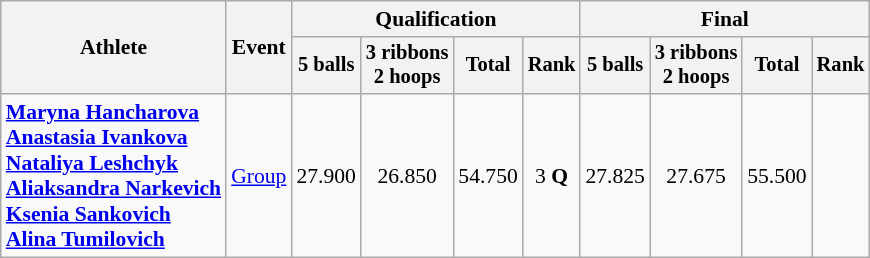<table class="wikitable" style="font-size:90%">
<tr>
<th rowspan="2">Athlete</th>
<th rowspan="2">Event</th>
<th colspan="4">Qualification</th>
<th colspan="4">Final</th>
</tr>
<tr style="font-size:95%">
<th>5 balls</th>
<th>3 ribbons <br>2 hoops</th>
<th>Total</th>
<th>Rank</th>
<th>5 balls</th>
<th>3 ribbons <br>2 hoops</th>
<th>Total</th>
<th>Rank</th>
</tr>
<tr align=center>
<td align=left><strong><a href='#'>Maryna Hancharova</a><br><a href='#'>Anastasia Ivankova</a><br><a href='#'>Nataliya Leshchyk</a><br><a href='#'>Aliaksandra Narkevich</a><br><a href='#'>Ksenia Sankovich</a><br><a href='#'>Alina Tumilovich</a></strong></td>
<td align=left><a href='#'>Group</a></td>
<td>27.900</td>
<td>26.850</td>
<td>54.750</td>
<td>3 <strong>Q</strong></td>
<td>27.825</td>
<td>27.675</td>
<td>55.500</td>
<td></td>
</tr>
</table>
